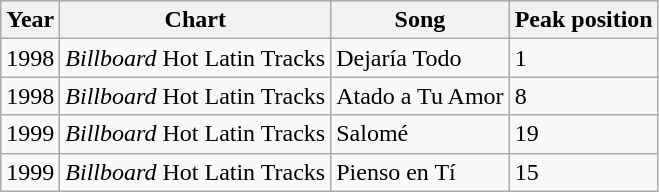<table class="wikitable">
<tr>
<th>Year</th>
<th>Chart</th>
<th>Song</th>
<th>Peak position</th>
</tr>
<tr>
<td>1998</td>
<td><em>Billboard</em> Hot Latin Tracks</td>
<td>Dejaría Todo</td>
<td>1</td>
</tr>
<tr>
<td>1998</td>
<td><em>Billboard</em> Hot Latin Tracks</td>
<td>Atado a Tu Amor</td>
<td>8</td>
</tr>
<tr>
<td>1999</td>
<td><em>Billboard</em> Hot Latin Tracks</td>
<td>Salomé</td>
<td>19</td>
</tr>
<tr>
<td>1999</td>
<td><em>Billboard</em> Hot Latin Tracks</td>
<td>Pienso en Tí</td>
<td>15</td>
</tr>
</table>
